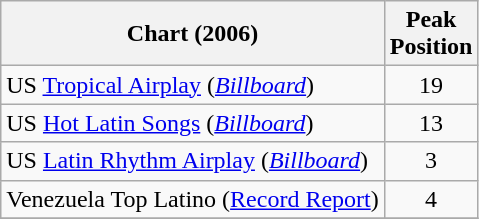<table class="wikitable">
<tr>
<th align="left">Chart (2006)</th>
<th align="left">Peak<br>Position</th>
</tr>
<tr>
<td align="left">US  <a href='#'>Tropical Airplay</a> (<em><a href='#'>Billboard</a></em>)</td>
<td align="center">19</td>
</tr>
<tr>
<td align="left">US  <a href='#'>Hot Latin Songs</a> (<em><a href='#'>Billboard</a></em>)</td>
<td align="center">13</td>
</tr>
<tr>
<td>US <a href='#'>Latin Rhythm Airplay</a> (<em><a href='#'>Billboard</a></em>)</td>
<td align="center">3</td>
</tr>
<tr>
<td>Venezuela Top Latino (<a href='#'>Record Report</a>)</td>
<td align="center">4</td>
</tr>
<tr>
</tr>
</table>
